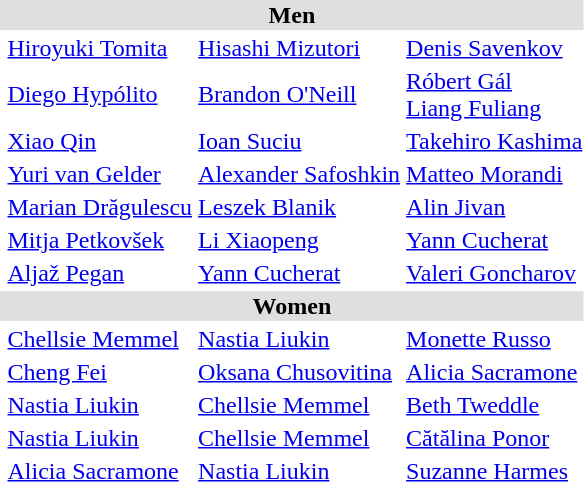<table>
<tr style="background:#dfdfdf;">
<td colspan="4" style="text-align:center;"><strong>Men</strong></td>
</tr>
<tr>
<th scope=row style="text-align:left"><br></th>
<td> <a href='#'>Hiroyuki Tomita</a></td>
<td> <a href='#'>Hisashi Mizutori</a></td>
<td> <a href='#'>Denis Savenkov</a></td>
</tr>
<tr>
<th scope=row style="text-align:left"><br></th>
<td> <a href='#'>Diego Hypólito</a></td>
<td> <a href='#'>Brandon O'Neill</a></td>
<td> <a href='#'>Róbert Gál</a><br> <a href='#'>Liang Fuliang</a></td>
</tr>
<tr>
<th scope=row style="text-align:left"><br></th>
<td> <a href='#'>Xiao Qin</a></td>
<td> <a href='#'>Ioan Suciu</a></td>
<td> <a href='#'>Takehiro Kashima</a></td>
</tr>
<tr>
<th scope=row style="text-align:left"><br></th>
<td> <a href='#'>Yuri van Gelder</a></td>
<td> <a href='#'>Alexander Safoshkin</a></td>
<td> <a href='#'>Matteo Morandi</a></td>
</tr>
<tr>
<th scope=row style="text-align:left"><br></th>
<td> <a href='#'>Marian Drăgulescu</a></td>
<td> <a href='#'>Leszek Blanik</a></td>
<td> <a href='#'>Alin Jivan</a></td>
</tr>
<tr>
<th scope=row style="text-align:left"><br></th>
<td> <a href='#'>Mitja Petkovšek</a></td>
<td> <a href='#'>Li Xiaopeng</a></td>
<td> <a href='#'>Yann Cucherat</a></td>
</tr>
<tr>
<th scope=row style="text-align:left"><br></th>
<td> <a href='#'>Aljaž Pegan</a></td>
<td> <a href='#'>Yann Cucherat</a></td>
<td> <a href='#'>Valeri Goncharov</a></td>
</tr>
<tr style="background:#dfdfdf;">
<td colspan="4" style="text-align:center;"><strong>Women</strong></td>
</tr>
<tr>
<th scope=row style="text-align:left"><br></th>
<td> <a href='#'>Chellsie Memmel</a></td>
<td> <a href='#'>Nastia Liukin</a></td>
<td> <a href='#'>Monette Russo</a></td>
</tr>
<tr>
<th scope=row style="text-align:left"><br></th>
<td> <a href='#'>Cheng Fei</a></td>
<td> <a href='#'>Oksana Chusovitina</a></td>
<td> <a href='#'>Alicia Sacramone</a></td>
</tr>
<tr>
<th scope=row style="text-align:left"><br></th>
<td> <a href='#'>Nastia Liukin</a></td>
<td> <a href='#'>Chellsie Memmel</a></td>
<td> <a href='#'>Beth Tweddle</a></td>
</tr>
<tr>
<th scope=row style="text-align:left"><br></th>
<td> <a href='#'>Nastia Liukin</a></td>
<td> <a href='#'>Chellsie Memmel</a></td>
<td> <a href='#'>Cătălina Ponor</a></td>
</tr>
<tr>
<th scope=row style="text-align:left"><br></th>
<td> <a href='#'>Alicia Sacramone</a></td>
<td> <a href='#'>Nastia Liukin</a></td>
<td> <a href='#'>Suzanne Harmes</a></td>
</tr>
</table>
